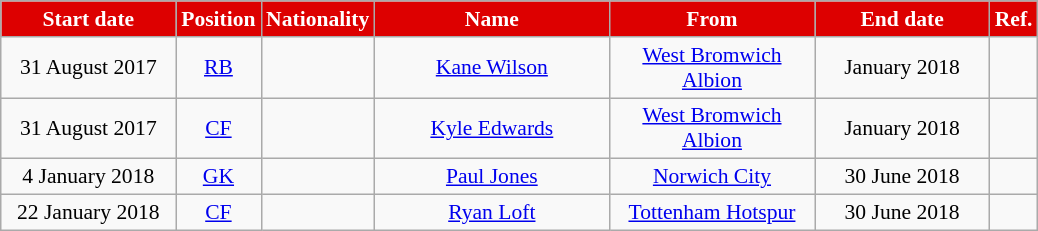<table class="wikitable"  style="text-align:center; font-size:90%; ">
<tr>
<th style="background:#DD0000; color:#FFFFFF; width:110px;">Start date</th>
<th style="background:#DD0000; color:#FFFFFF; width:50px;">Position</th>
<th style="background:#DD0000; color:#FFFFFF; width:50px;">Nationality</th>
<th style="background:#DD0000; color:#FFFFFF; width:150px;">Name</th>
<th style="background:#DD0000; color:#FFFFFF; width:130px;">From</th>
<th style="background:#DD0000; color:#FFFFFF; width:110px;">End date</th>
<th style="background:#DD0000; color:#FFFFFF; width:25px;">Ref.</th>
</tr>
<tr>
<td>31 August 2017</td>
<td><a href='#'>RB</a></td>
<td></td>
<td><a href='#'>Kane Wilson</a></td>
<td><a href='#'>West Bromwich Albion</a></td>
<td>January 2018</td>
<td></td>
</tr>
<tr>
<td>31 August 2017</td>
<td><a href='#'>CF</a></td>
<td></td>
<td><a href='#'>Kyle Edwards</a></td>
<td><a href='#'>West Bromwich Albion</a></td>
<td>January 2018</td>
<td></td>
</tr>
<tr>
<td>4 January 2018</td>
<td><a href='#'>GK</a></td>
<td></td>
<td><a href='#'>Paul Jones</a></td>
<td><a href='#'>Norwich City</a></td>
<td>30 June 2018</td>
<td></td>
</tr>
<tr>
<td>22 January 2018</td>
<td><a href='#'>CF</a></td>
<td></td>
<td><a href='#'>Ryan Loft</a></td>
<td><a href='#'>Tottenham Hotspur</a></td>
<td>30 June 2018</td>
<td></td>
</tr>
</table>
